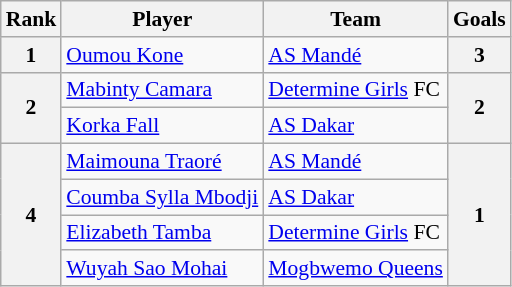<table class="wikitable" style="text-align:center; font-size:90%">
<tr>
<th>Rank</th>
<th>Player</th>
<th>Team</th>
<th>Goals</th>
</tr>
<tr>
<th>1</th>
<td align=left> <a href='#'>Oumou Kone</a></td>
<td align=left> <a href='#'>AS Mandé</a></td>
<th>3</th>
</tr>
<tr>
<th rowspan=2>2</th>
<td align=left> <a href='#'>Mabinty Camara</a></td>
<td align=left> <a href='#'>Determine Girls</a> FC</td>
<th rowspan=2>2</th>
</tr>
<tr>
<td align=left> <a href='#'>Korka Fall</a></td>
<td align=left> <a href='#'>AS Dakar</a></td>
</tr>
<tr>
<th rowspan=10>4</th>
<td align=left> <a href='#'>Maimouna Traoré</a></td>
<td align=left> <a href='#'>AS Mandé</a></td>
<th rowspan=10>1</th>
</tr>
<tr>
<td align=left> <a href='#'>Coumba Sylla Mbodji</a></td>
<td align=left> <a href='#'>AS Dakar</a></td>
</tr>
<tr>
<td align=left> <a href='#'>Elizabeth Tamba</a></td>
<td align=left> <a href='#'>Determine Girls</a> FC</td>
</tr>
<tr>
<td align=left> <a href='#'>Wuyah Sao Mohai</a></td>
<td align=left> <a href='#'>Mogbwemo Queens</a></td>
</tr>
</table>
